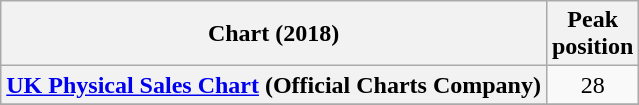<table class="wikitable plainrowheaders" style="text-align:center">
<tr>
<th>Chart (2018)</th>
<th scope="col">Peak<br>position</th>
</tr>
<tr>
<th scope="row"><a href='#'>UK Physical Sales Chart</a> (Official Charts Company)</th>
<td>28</td>
</tr>
<tr>
</tr>
</table>
